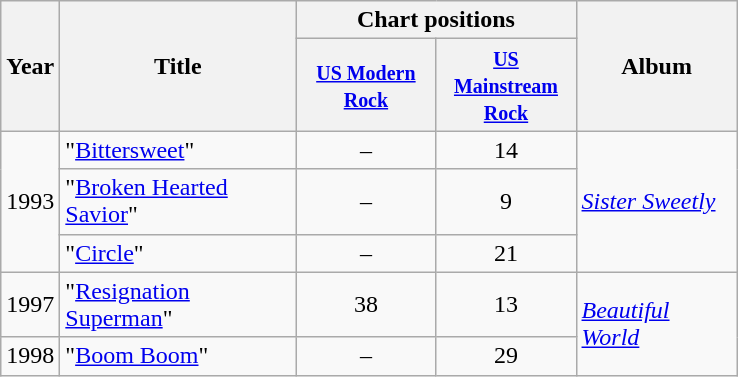<table class="wikitable">
<tr>
<th style="width:28px;" rowspan="2">Year</th>
<th style="width:150px;" rowspan="2">Title</th>
<th colspan="2">Chart positions</th>
<th style="width:100px;" rowspan="2">Album</th>
</tr>
<tr>
<th style="width:86px;"><small><a href='#'>US Modern Rock</a></small></th>
<th style="width:86px;"><small><a href='#'>US Mainstream Rock</a></small></th>
</tr>
<tr>
<td rowspan=3>1993</td>
<td>"<a href='#'>Bittersweet</a>"</td>
<td style="text-align:center;">–</td>
<td style="text-align:center;">14</td>
<td rowspan=3><em><a href='#'>Sister Sweetly</a></em></td>
</tr>
<tr>
<td>"<a href='#'>Broken Hearted Savior</a>"</td>
<td style="text-align:center;">–</td>
<td style="text-align:center;">9</td>
</tr>
<tr>
<td>"<a href='#'>Circle</a>"</td>
<td style="text-align:center;">–</td>
<td style="text-align:center;">21</td>
</tr>
<tr>
<td>1997</td>
<td>"<a href='#'>Resignation Superman</a>"</td>
<td style="text-align:center;">38</td>
<td style="text-align:center;">13</td>
<td rowspan=2><em><a href='#'>Beautiful World</a></em></td>
</tr>
<tr>
<td>1998</td>
<td>"<a href='#'>Boom Boom</a>"</td>
<td style="text-align:center;">–</td>
<td style="text-align:center;">29</td>
</tr>
</table>
